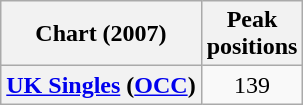<table class="wikitable sortable plainrowheaders" style="text-align:center">
<tr>
<th scope="col">Chart (2007)</th>
<th scope="col">Peak<br>positions</th>
</tr>
<tr>
<th scope="row"><a href='#'>UK Singles</a> (<a href='#'>OCC</a>)</th>
<td>139</td>
</tr>
</table>
